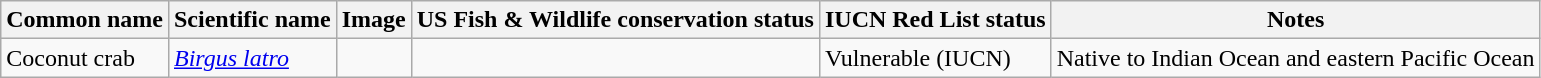<table class="wikitable sortable">
<tr>
<th><strong>Common name</strong></th>
<th><strong>Scientific name</strong></th>
<th><strong>Image</strong></th>
<th><strong>US Fish & Wildlife conservation status</strong></th>
<th><strong>IUCN Red List status</strong></th>
<th><strong>Notes</strong></th>
</tr>
<tr>
<td>Coconut crab</td>
<td><em><a href='#'>Birgus latro</a></em></td>
<td></td>
<td></td>
<td>Vulnerable (IUCN)</td>
<td>Native to Indian Ocean and eastern Pacific Ocean</td>
</tr>
</table>
